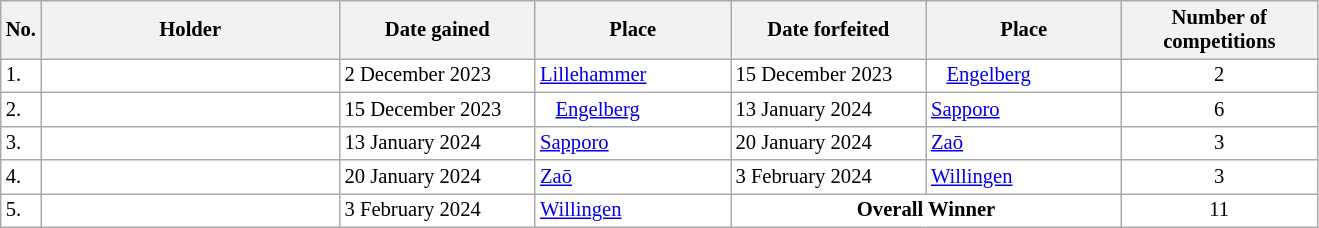<table class="wikitable plainrowheaders" style="background:#fff; font-size:86%; line-height:16px; border:grey solid 1px; border-collapse:collapse;">
<tr>
<th style="width:1em;">No.</th>
<th style="width:14em;">Holder</th>
<th style="width:9em;">Date gained</th>
<th style="width:9em;">Place</th>
<th style="width:9em;">Date forfeited</th>
<th style="width:9em;">Place</th>
<th style="width:9em;">Number of competitions</th>
</tr>
<tr>
<td>1.</td>
<td></td>
<td>2 December 2023</td>
<td> <a href='#'>Lillehammer</a></td>
<td>15 December 2023</td>
<td>   <a href='#'>Engelberg</a></td>
<td align=center>2</td>
</tr>
<tr>
<td>2.</td>
<td></td>
<td>15 December 2023</td>
<td>   <a href='#'>Engelberg</a></td>
<td>13 January 2024</td>
<td> <a href='#'>Sapporo</a></td>
<td align=center>6</td>
</tr>
<tr>
<td>3.</td>
<td></td>
<td>13 January 2024</td>
<td> <a href='#'>Sapporo</a></td>
<td>20 January 2024</td>
<td> <a href='#'>Zaō</a></td>
<td align=center>3</td>
</tr>
<tr>
<td>4.</td>
<td></td>
<td>20 January 2024</td>
<td> <a href='#'>Zaō</a></td>
<td>3 February 2024</td>
<td> <a href='#'>Willingen</a></td>
<td align=center>3</td>
</tr>
<tr>
<td>5.</td>
<td><strong></strong></td>
<td>3 February 2024</td>
<td> <a href='#'>Willingen</a></td>
<td align=center colspan=2><strong>Overall Winner</strong></td>
<td align=center>11</td>
</tr>
</table>
